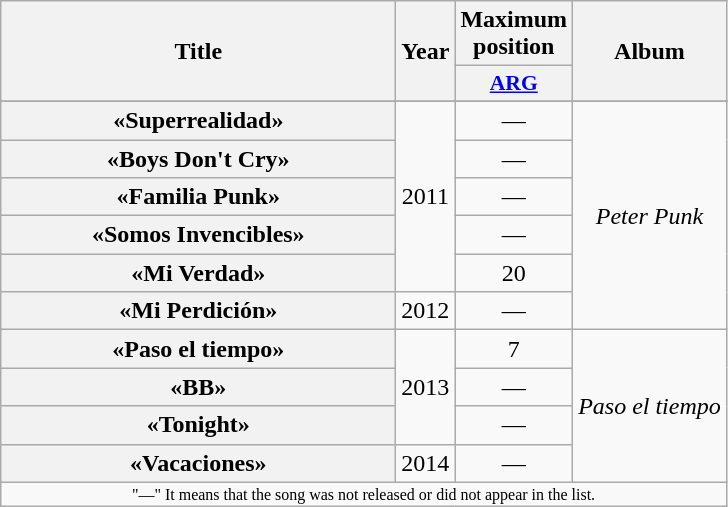<table class="wikitable plainrowheaders" style="text-align:center;" border="1">
<tr>
<th scope="col" rowspan="2" style="width:16em;">Title</th>
<th scope="col" rowspan="2">Year</th>
<th scope="col" colspan="1">Maximum position</th>
<th scope="col" rowspan="2">Album</th>
</tr>
<tr>
<th scope="col" style="width:3em;font-size:90%;"><a href='#'>ARG</a></th>
</tr>
<tr>
</tr>
<tr>
<th scope="row">«Superrealidad»</th>
<td rowspan=5>2011</td>
<td>—</td>
<td rowspan="6"><em>Peter Punk</em></td>
</tr>
<tr>
<th scope="row">«Boys Don't Cry»</th>
<td>—</td>
</tr>
<tr>
<th scope="row">«Familia Punk»</th>
<td>—</td>
</tr>
<tr>
<th scope="row">«Somos Invencibles»</th>
<td>—</td>
</tr>
<tr>
<th scope="row">«Mi Verdad»</th>
<td>20</td>
</tr>
<tr>
<th scope="row">«Mi Perdición»</th>
<td rowspan=1>2012</td>
<td>—</td>
</tr>
<tr>
<th scope="row">«Paso el tiempo»</th>
<td rowspan=3>2013</td>
<td>7</td>
<td rowspan="4"><em>Paso el tiempo</em></td>
</tr>
<tr>
<th scope="row">«BB»</th>
<td>—</td>
</tr>
<tr>
<th scope="row">«Tonight»</th>
<td>—</td>
</tr>
<tr>
<th scope="row">«Vacaciones»</th>
<td rowspan=1>2014</td>
<td>—</td>
</tr>
<tr>
<td align="center" colspan="13" style="font-size:8pt">"—" It means that the song was not released or did not appear in the list.</td>
</tr>
</table>
